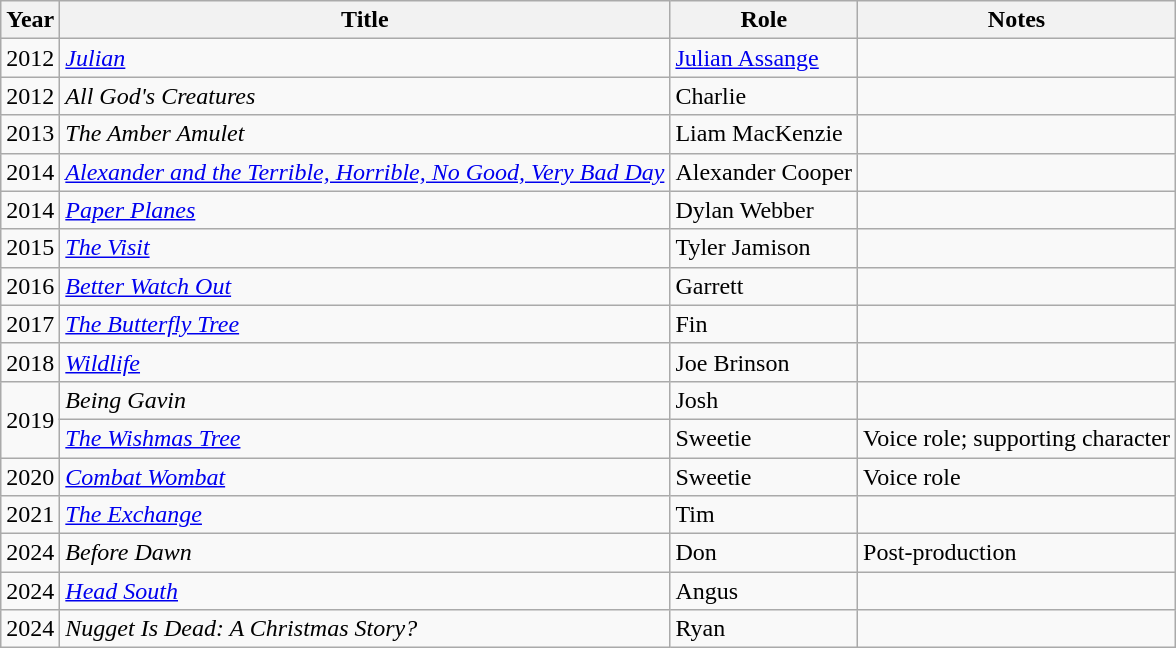<table class="wikitable sortable">
<tr>
<th>Year</th>
<th>Title</th>
<th>Role</th>
<th>Notes</th>
</tr>
<tr>
<td>2012</td>
<td><em><a href='#'>Julian</a></em></td>
<td><a href='#'>Julian Assange</a></td>
<td></td>
</tr>
<tr>
<td>2012</td>
<td><em>All God's Creatures</em></td>
<td>Charlie</td>
<td></td>
</tr>
<tr>
<td>2013</td>
<td data-sort-value="Amber Amulet, The"><em>The Amber Amulet</em></td>
<td>Liam MacKenzie</td>
<td></td>
</tr>
<tr>
<td>2014</td>
<td><em><a href='#'>Alexander and the Terrible, Horrible, No Good, Very Bad Day</a></em></td>
<td>Alexander Cooper</td>
<td></td>
</tr>
<tr>
<td>2014</td>
<td><em><a href='#'>Paper Planes</a></em></td>
<td>Dylan Webber</td>
<td></td>
</tr>
<tr>
<td>2015</td>
<td data-sort-value="Visit, The"><em><a href='#'>The Visit</a></em></td>
<td>Tyler Jamison</td>
<td></td>
</tr>
<tr>
<td>2016</td>
<td><em><a href='#'>Better Watch Out</a></em></td>
<td>Garrett</td>
<td></td>
</tr>
<tr>
<td>2017</td>
<td data-sort-value="Butterfly Tree, The"><em><a href='#'>The Butterfly Tree</a></em></td>
<td>Fin</td>
<td></td>
</tr>
<tr>
<td>2018</td>
<td><em><a href='#'>Wildlife</a></em></td>
<td>Joe Brinson</td>
<td></td>
</tr>
<tr>
<td rowspan="2">2019</td>
<td><em>Being Gavin</em></td>
<td>Josh</td>
<td></td>
</tr>
<tr>
<td data-sort-value="Wishmas Tree, The"><em><a href='#'>The Wishmas Tree</a></em></td>
<td>Sweetie</td>
<td>Voice role; supporting character</td>
</tr>
<tr>
<td>2020</td>
<td><em><a href='#'>Combat Wombat</a></em></td>
<td>Sweetie</td>
<td>Voice role</td>
</tr>
<tr>
<td>2021</td>
<td data-sort-value="Exchange, The"><em><a href='#'>The Exchange</a></em></td>
<td>Tim</td>
<td></td>
</tr>
<tr>
<td>2024</td>
<td><em>Before Dawn</em></td>
<td>Don</td>
<td>Post-production</td>
</tr>
<tr>
<td>2024</td>
<td><em><a href='#'>Head South</a></em></td>
<td>Angus</td>
<td></td>
</tr>
<tr>
<td>2024</td>
<td><em>Nugget Is Dead: A Christmas Story?</em></td>
<td>Ryan</td>
<td></td>
</tr>
</table>
